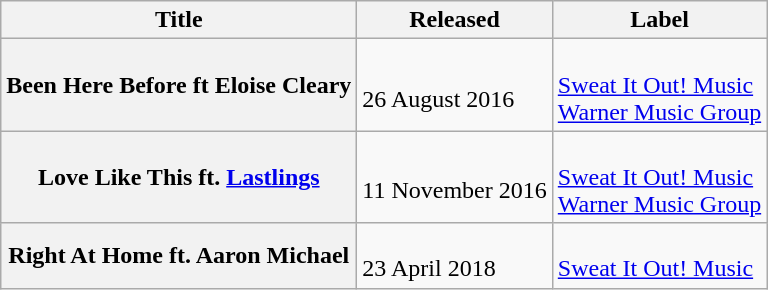<table class="wikitable plainrowheaders" style="text-align:left;">
<tr>
<th scope="col">Title</th>
<th scope="col">Released</th>
<th scope="col">Label</th>
</tr>
<tr>
<th scope="row">Been Here Before ft Eloise Cleary</th>
<td><br>26 August 2016</td>
<td><br><a href='#'>Sweat It Out! Music</a><br>
<a href='#'>Warner Music Group</a></td>
</tr>
<tr>
<th scope="row">Love Like This ft. <a href='#'>Lastlings</a></th>
<td><br>11 November 2016</td>
<td><br><a href='#'>Sweat It Out! Music</a><br>
<a href='#'>Warner Music Group</a></td>
</tr>
<tr>
<th scope="row">Right At Home ft. Aaron Michael</th>
<td><br>23 April 2018</td>
<td><br><a href='#'>Sweat It Out! Music</a></td>
</tr>
</table>
